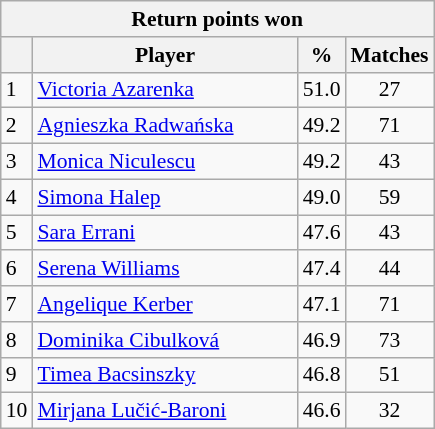<table class="wikitable sortable" style=font-size:90%>
<tr>
<th colspan=4>Return points won</th>
</tr>
<tr>
<th></th>
<th width=170>Player</th>
<th width=20>%</th>
<th>Matches</th>
</tr>
<tr>
<td>1</td>
<td> <a href='#'>Victoria Azarenka</a></td>
<td>51.0</td>
<td align=center>27</td>
</tr>
<tr>
<td>2</td>
<td> <a href='#'>Agnieszka Radwańska</a></td>
<td>49.2</td>
<td align=center>71</td>
</tr>
<tr>
<td>3</td>
<td> <a href='#'>Monica Niculescu</a></td>
<td>49.2</td>
<td align=center>43</td>
</tr>
<tr>
<td>4</td>
<td> <a href='#'>Simona Halep</a></td>
<td>49.0</td>
<td align=center>59</td>
</tr>
<tr>
<td>5</td>
<td> <a href='#'>Sara Errani</a></td>
<td>47.6</td>
<td align=center>43</td>
</tr>
<tr>
<td>6</td>
<td> <a href='#'>Serena Williams</a></td>
<td>47.4</td>
<td align=center>44</td>
</tr>
<tr>
<td>7</td>
<td> <a href='#'>Angelique Kerber</a></td>
<td>47.1</td>
<td align=center>71</td>
</tr>
<tr>
<td>8</td>
<td> <a href='#'>Dominika Cibulková</a></td>
<td>46.9</td>
<td align=center>73</td>
</tr>
<tr>
<td>9</td>
<td> <a href='#'>Timea Bacsinszky</a></td>
<td>46.8</td>
<td align=center>51</td>
</tr>
<tr>
<td>10</td>
<td> <a href='#'>Mirjana Lučić-Baroni</a></td>
<td>46.6</td>
<td align=center>32</td>
</tr>
</table>
